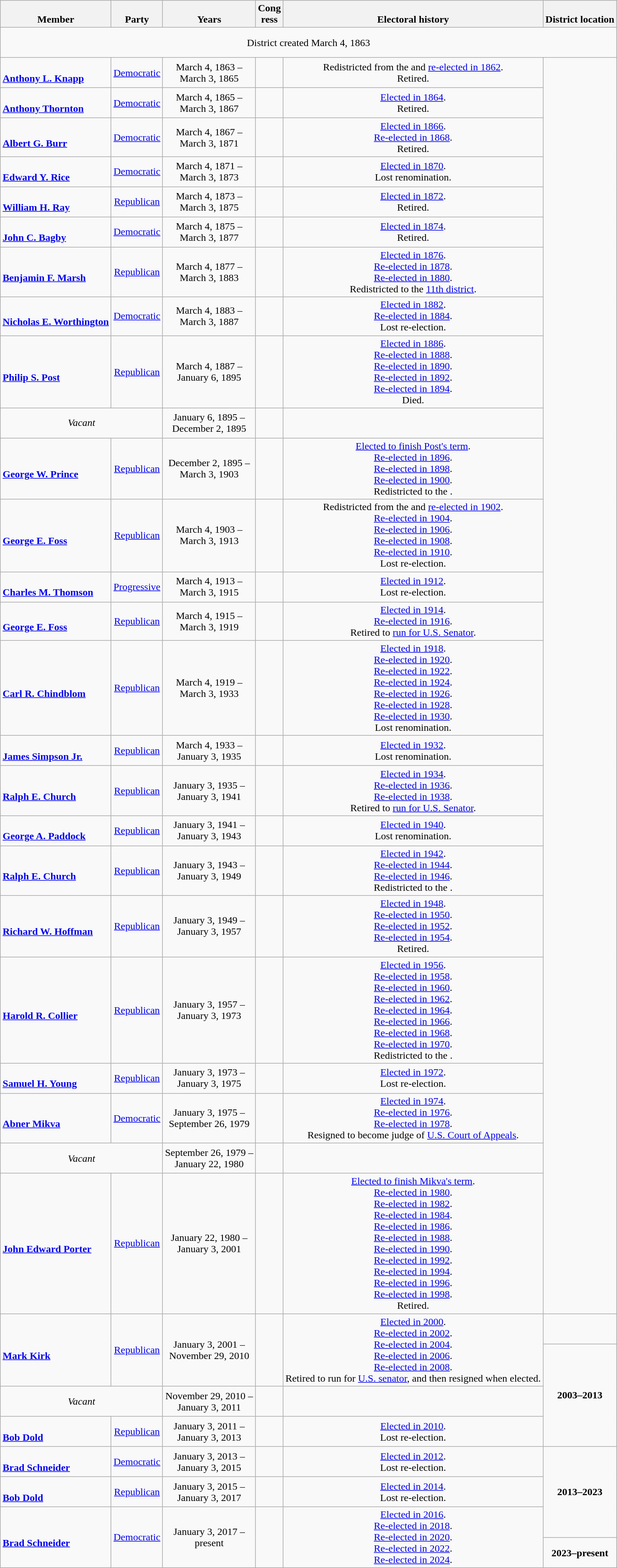<table class=wikitable style="text-align:center">
<tr valign=bottom>
<th>Member</th>
<th>Party</th>
<th>Years</th>
<th>Cong<br>ress</th>
<th>Electoral history</th>
<th>District location</th>
</tr>
<tr style="height:3em">
<td colspan=6>District created March 4, 1863</td>
</tr>
<tr style="height:3em">
<td align=left><br><strong><a href='#'>Anthony L. Knapp</a></strong><br></td>
<td><a href='#'>Democratic</a></td>
<td nowrap>March 4, 1863 –<br>March 3, 1865</td>
<td></td>
<td>Redistricted from the  and <a href='#'>re-elected in 1862</a>.<br>Retired.</td>
</tr>
<tr style="height:3em">
<td align=left><br><strong><a href='#'>Anthony Thornton</a></strong><br></td>
<td><a href='#'>Democratic</a></td>
<td nowrap>March 4, 1865 –<br>March 3, 1867</td>
<td></td>
<td><a href='#'>Elected in 1864</a>.<br>Retired.</td>
</tr>
<tr style="height:3em">
<td align=left><br><strong><a href='#'>Albert G. Burr</a></strong><br></td>
<td><a href='#'>Democratic</a></td>
<td nowrap>March 4, 1867 –<br>March 3, 1871</td>
<td></td>
<td><a href='#'>Elected in 1866</a>.<br><a href='#'>Re-elected in 1868</a>.<br>Retired.</td>
</tr>
<tr style="height:3em">
<td align=left><br><strong><a href='#'>Edward Y. Rice</a></strong><br></td>
<td><a href='#'>Democratic</a></td>
<td nowrap>March 4, 1871 –<br>March 3, 1873</td>
<td></td>
<td><a href='#'>Elected in 1870</a>.<br>Lost renomination.</td>
</tr>
<tr style="height:3em">
<td align=left><br><strong><a href='#'>William H. Ray</a></strong><br></td>
<td><a href='#'>Republican</a></td>
<td nowrap>March 4, 1873 –<br>March 3, 1875</td>
<td></td>
<td><a href='#'>Elected in 1872</a>.<br>Retired.</td>
</tr>
<tr style="height:3em">
<td align=left><br><strong><a href='#'>John C. Bagby</a></strong><br></td>
<td><a href='#'>Democratic</a></td>
<td nowrap>March 4, 1875 –<br>March 3, 1877</td>
<td></td>
<td><a href='#'>Elected in 1874</a>.<br>Retired.</td>
</tr>
<tr style="height:3em">
<td align=left><br><strong><a href='#'>Benjamin F. Marsh</a></strong><br></td>
<td><a href='#'>Republican</a></td>
<td nowrap>March 4, 1877 –<br>March 3, 1883</td>
<td></td>
<td><a href='#'>Elected in 1876</a>.<br><a href='#'>Re-elected in 1878</a>.<br><a href='#'>Re-elected in 1880</a>.<br>Redistricted to the <a href='#'>11th district</a>.</td>
</tr>
<tr style="height:3em">
<td align=left><br><strong><a href='#'>Nicholas E. Worthington</a></strong><br></td>
<td><a href='#'>Democratic</a></td>
<td nowrap>March 4, 1883 –<br>March 3, 1887</td>
<td></td>
<td><a href='#'>Elected in 1882</a>.<br><a href='#'>Re-elected in 1884</a>.<br>Lost re-election.</td>
</tr>
<tr style="height:3em">
<td align=left><br><strong><a href='#'>Philip S. Post</a></strong><br></td>
<td><a href='#'>Republican</a></td>
<td nowrap>March 4, 1887 –<br>January 6, 1895</td>
<td></td>
<td><a href='#'>Elected in 1886</a>.<br><a href='#'>Re-elected in 1888</a>.<br><a href='#'>Re-elected in 1890</a>.<br><a href='#'>Re-elected in 1892</a>.<br><a href='#'>Re-elected in 1894</a>.<br>Died.</td>
</tr>
<tr style="height:3em">
<td colspan=2><em>Vacant</em></td>
<td nowrap>January 6, 1895 –<br>December 2, 1895</td>
<td></td>
<td></td>
</tr>
<tr style="height:3em">
<td align=left><br><strong><a href='#'>George W. Prince</a></strong><br></td>
<td><a href='#'>Republican</a></td>
<td nowrap>December 2, 1895 –<br>March 3, 1903</td>
<td></td>
<td><a href='#'>Elected to finish Post's term</a>.<br><a href='#'>Re-elected in 1896</a>.<br><a href='#'>Re-elected in 1898</a>.<br><a href='#'>Re-elected in 1900</a>.<br>Redistricted to the .</td>
</tr>
<tr style="height:3em">
<td align=left><br><strong><a href='#'>George E. Foss</a></strong><br></td>
<td><a href='#'>Republican</a></td>
<td nowrap>March 4, 1903 –<br>March 3, 1913</td>
<td></td>
<td>Redistricted from the  and <a href='#'>re-elected in 1902</a>.<br><a href='#'>Re-elected in 1904</a>.<br><a href='#'>Re-elected in 1906</a>.<br><a href='#'>Re-elected in 1908</a>.<br><a href='#'>Re-elected in 1910</a>.<br>Lost re-election.</td>
</tr>
<tr style="height:3em">
<td align=left><br><strong><a href='#'>Charles M. Thomson</a></strong><br></td>
<td><a href='#'>Progressive</a></td>
<td nowrap>March 4, 1913 –<br>March 3, 1915</td>
<td></td>
<td><a href='#'>Elected in 1912</a>.<br>Lost re-election.</td>
</tr>
<tr style="height:3em">
<td align=left><br><strong><a href='#'>George E. Foss</a></strong><br></td>
<td><a href='#'>Republican</a></td>
<td nowrap>March 4, 1915 –<br>March 3, 1919</td>
<td></td>
<td><a href='#'>Elected in 1914</a>.<br><a href='#'>Re-elected in 1916</a>.<br>Retired to <a href='#'>run for U.S. Senator</a>.</td>
</tr>
<tr style="height:3em">
<td align=left><br><strong><a href='#'>Carl R. Chindblom</a></strong><br></td>
<td><a href='#'>Republican</a></td>
<td nowrap>March 4, 1919 –<br>March 3, 1933</td>
<td></td>
<td><a href='#'>Elected in 1918</a>.<br><a href='#'>Re-elected in 1920</a>.<br><a href='#'>Re-elected in 1922</a>.<br><a href='#'>Re-elected in 1924</a>.<br><a href='#'>Re-elected in 1926</a>.<br><a href='#'>Re-elected in 1928</a>.<br><a href='#'>Re-elected in 1930</a>.<br>Lost renomination.</td>
</tr>
<tr style="height:3em">
<td align=left><br><strong><a href='#'>James Simpson Jr.</a></strong><br></td>
<td><a href='#'>Republican</a></td>
<td nowrap>March 4, 1933 –<br>January 3, 1935</td>
<td></td>
<td><a href='#'>Elected in 1932</a>.<br>Lost renomination.</td>
</tr>
<tr style="height:3em">
<td align=left><br><strong><a href='#'>Ralph E. Church</a></strong><br></td>
<td><a href='#'>Republican</a></td>
<td nowrap>January 3, 1935 –<br>January 3, 1941</td>
<td></td>
<td><a href='#'>Elected in 1934</a>.<br><a href='#'>Re-elected in 1936</a>.<br><a href='#'>Re-elected in 1938</a>.<br>Retired to <a href='#'>run for U.S. Senator</a>.</td>
</tr>
<tr style="height:3em">
<td align=left><br><strong><a href='#'>George A. Paddock</a></strong><br></td>
<td><a href='#'>Republican</a></td>
<td nowrap>January 3, 1941 –<br>January 3, 1943</td>
<td></td>
<td><a href='#'>Elected in 1940</a>.<br>Lost renomination.</td>
</tr>
<tr style="height:3em">
<td align=left><br><strong><a href='#'>Ralph E. Church</a></strong><br></td>
<td><a href='#'>Republican</a></td>
<td nowrap>January 3, 1943 –<br>January 3, 1949</td>
<td></td>
<td><a href='#'>Elected in 1942</a>.<br><a href='#'>Re-elected in 1944</a>.<br><a href='#'>Re-elected in 1946</a>.<br>Redistricted to the .</td>
</tr>
<tr style="height:3em">
<td align=left><br><strong><a href='#'>Richard W. Hoffman</a></strong><br></td>
<td><a href='#'>Republican</a></td>
<td nowrap>January 3, 1949 –<br>January 3, 1957</td>
<td></td>
<td><a href='#'>Elected in 1948</a>.<br><a href='#'>Re-elected in 1950</a>.<br><a href='#'>Re-elected in 1952</a>.<br><a href='#'>Re-elected in 1954</a>.<br>Retired.</td>
</tr>
<tr style="height:3em">
<td align=left><br><strong><a href='#'>Harold R. Collier</a></strong><br></td>
<td><a href='#'>Republican</a></td>
<td nowrap>January 3, 1957 –<br>January 3, 1973</td>
<td></td>
<td><a href='#'>Elected in 1956</a>.<br><a href='#'>Re-elected in 1958</a>.<br><a href='#'>Re-elected in 1960</a>.<br><a href='#'>Re-elected in 1962</a>.<br><a href='#'>Re-elected in 1964</a>.<br><a href='#'>Re-elected in 1966</a>.<br><a href='#'>Re-elected in 1968</a>.<br><a href='#'>Re-elected in 1970</a>.<br>Redistricted to the .</td>
</tr>
<tr style="height:3em">
<td align=left><br><strong><a href='#'>Samuel H. Young</a></strong><br></td>
<td><a href='#'>Republican</a></td>
<td nowrap>January 3, 1973 –<br>January 3, 1975</td>
<td></td>
<td><a href='#'>Elected in 1972</a>.<br>Lost re-election.</td>
</tr>
<tr style="height:3em">
<td align=left><br><strong><a href='#'>Abner Mikva</a></strong><br></td>
<td><a href='#'>Democratic</a></td>
<td nowrap>January 3, 1975 –<br>September 26, 1979</td>
<td></td>
<td><a href='#'>Elected in 1974</a>.<br><a href='#'>Re-elected in 1976</a>.<br><a href='#'>Re-elected in 1978</a>.<br>Resigned to become judge of <a href='#'>U.S. Court of Appeals</a>.</td>
</tr>
<tr style="height:3em">
<td colspan=2><em>Vacant</em></td>
<td nowrap>September 26, 1979 –<br>January 22, 1980</td>
<td></td>
<td></td>
</tr>
<tr style="height:3em">
<td align=left><br><strong><a href='#'>John Edward Porter</a></strong><br></td>
<td><a href='#'>Republican</a></td>
<td nowrap>January 22, 1980 –<br>January 3, 2001</td>
<td></td>
<td><a href='#'>Elected to finish Mikva's term</a>.<br><a href='#'>Re-elected in 1980</a>.<br><a href='#'>Re-elected in 1982</a>.<br><a href='#'>Re-elected in 1984</a>.<br><a href='#'>Re-elected in 1986</a>.<br><a href='#'>Re-elected in 1988</a>.<br><a href='#'>Re-elected in 1990</a>.<br><a href='#'>Re-elected in 1992</a>.<br><a href='#'>Re-elected in 1994</a>.<br><a href='#'>Re-elected in 1996</a>.<br><a href='#'>Re-elected in 1998</a>.<br>Retired.</td>
</tr>
<tr style="height:3em">
<td rowspan=2 align=left><br><strong><a href='#'>Mark Kirk</a></strong><br></td>
<td rowspan=2 ><a href='#'>Republican</a></td>
<td rowspan=2 nowrap>January 3, 2001 –<br>November 29, 2010</td>
<td rowspan=2></td>
<td rowspan=2><a href='#'>Elected in 2000</a>.<br><a href='#'>Re-elected in 2002</a>.<br><a href='#'>Re-elected in 2004</a>.<br><a href='#'>Re-elected in 2006</a>.<br><a href='#'>Re-elected in 2008</a>.<br>Retired to run for <a href='#'>U.S. senator</a>, and then resigned when elected.</td>
<td></td>
</tr>
<tr style="height:3em">
<td rowspan=3><strong>2003–2013</strong><br></td>
</tr>
<tr style="height:3em">
<td colspan=2><em>Vacant</em></td>
<td nowrap>November 29, 2010 –<br>January 3, 2011</td>
<td></td>
<td></td>
</tr>
<tr style="height:3em">
<td align=left><br><strong><a href='#'>Bob Dold</a></strong><br></td>
<td><a href='#'>Republican</a></td>
<td nowrap>January 3, 2011 –<br>January 3, 2013</td>
<td></td>
<td><a href='#'>Elected in 2010</a>.<br>Lost re-election.</td>
</tr>
<tr style="height:3em">
<td align=left><br><strong><a href='#'>Brad Schneider</a></strong><br></td>
<td><a href='#'>Democratic</a></td>
<td nowrap>January 3, 2013 –<br>January 3, 2015</td>
<td></td>
<td><a href='#'>Elected in 2012</a>.<br>Lost re-election.</td>
<td rowspan=3><strong>2013–2023</strong><br></td>
</tr>
<tr style="height:3em">
<td align=left><br><strong><a href='#'>Bob Dold</a></strong><br></td>
<td><a href='#'>Republican</a></td>
<td nowrap>January 3, 2015 –<br>January 3, 2017</td>
<td></td>
<td><a href='#'>Elected in 2014</a>.<br>Lost re-election.</td>
</tr>
<tr style="height:3em">
<td rowspan=2 align=left><br><strong><a href='#'>Brad Schneider</a></strong><br></td>
<td rowspan=2 ><a href='#'>Democratic</a></td>
<td rowspan=2 nowrap>January 3, 2017 –<br>present</td>
<td rowspan=2></td>
<td rowspan=2><a href='#'>Elected in 2016</a>.<br><a href='#'>Re-elected in 2018</a>.<br><a href='#'>Re-elected in 2020</a>.<br><a href='#'>Re-elected in 2022</a>.<br><a href='#'>Re-elected in 2024</a>.</td>
</tr>
<tr style="height:3em">
<td><strong>2023–present</strong><br></td>
</tr>
</table>
